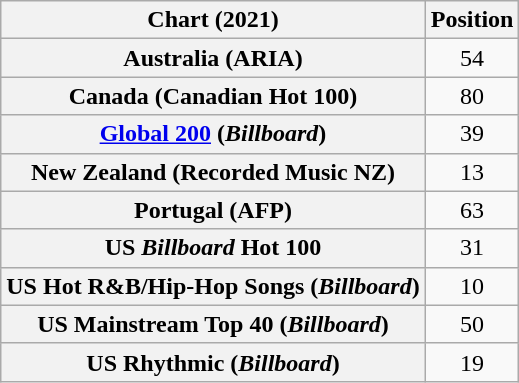<table class="wikitable sortable plainrowheaders" style="text-align:center">
<tr>
<th>Chart (2021)</th>
<th>Position</th>
</tr>
<tr>
<th scope="row">Australia (ARIA)</th>
<td>54</td>
</tr>
<tr>
<th scope="row">Canada (Canadian Hot 100)</th>
<td>80</td>
</tr>
<tr>
<th scope="row"><a href='#'>Global 200</a> (<em>Billboard</em>)</th>
<td>39</td>
</tr>
<tr>
<th scope="row">New Zealand (Recorded Music NZ)</th>
<td>13</td>
</tr>
<tr>
<th scope="row">Portugal (AFP)</th>
<td>63</td>
</tr>
<tr>
<th scope="row">US <em>Billboard</em> Hot 100</th>
<td>31</td>
</tr>
<tr>
<th scope="row">US Hot R&B/Hip-Hop Songs (<em>Billboard</em>)</th>
<td>10</td>
</tr>
<tr>
<th scope="row">US Mainstream Top 40 (<em>Billboard</em>)</th>
<td>50</td>
</tr>
<tr>
<th scope="row">US Rhythmic (<em>Billboard</em>)</th>
<td>19</td>
</tr>
</table>
